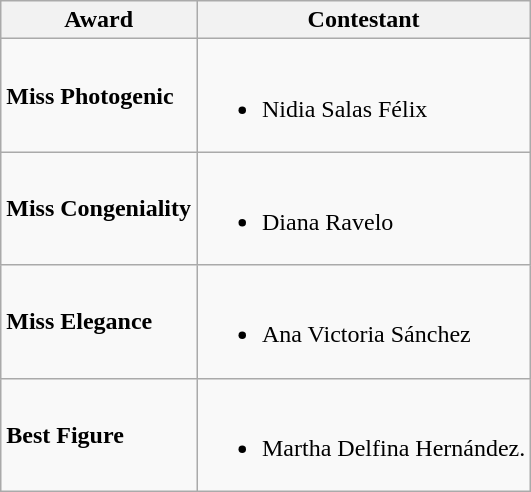<table class="wikitable">
<tr>
<th>Award</th>
<th>Contestant</th>
</tr>
<tr>
<td><strong>Miss Photogenic</strong></td>
<td><br><ul><li>Nidia Salas Félix</li></ul></td>
</tr>
<tr>
<td><strong>Miss Congeniality</strong></td>
<td><br><ul><li>Diana Ravelo</li></ul></td>
</tr>
<tr>
<td><strong>Miss Elegance</strong></td>
<td><br><ul><li>Ana Victoria Sánchez</li></ul></td>
</tr>
<tr>
<td><strong>Best Figure</strong></td>
<td><br><ul><li>Martha Delfina Hernández.</li></ul></td>
</tr>
</table>
